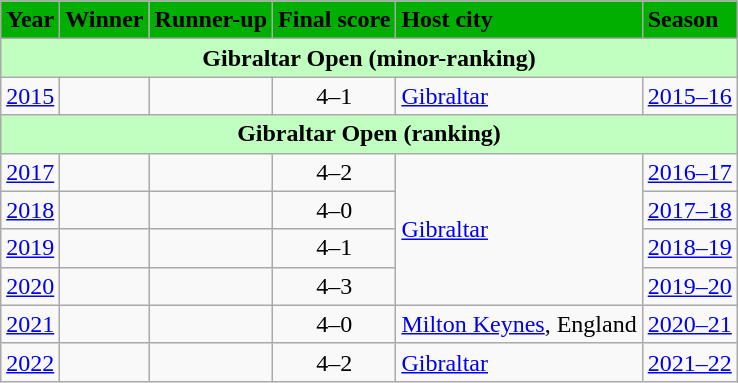<table class="wikitable" style="margin: auto">
<tr>
<th style="text-align: center; background-color: #00af00">Year</th>
<th style="text-align: left; background-color: #00af00">Winner</th>
<th style="text-align: left; background-color: #00af00">Runner-up</th>
<th style="text-align: left; background-color: #00af00">Final score</th>
<th style="text-align: left; background-color: #00af00">Host city</th>
<th style="text-align: left; background-color: #00af00">Season</th>
</tr>
<tr>
<th colspan=6 style="text-align: center; background-color: #c0ffc0">Gibraltar Open (minor-ranking)</th>
</tr>
<tr>
<td><a href='#'>2015</a></td>
<td></td>
<td></td>
<td style="text-align: center">4–1</td>
<td><a href='#'>Gibraltar</a></td>
<td><a href='#'>2015–16</a></td>
</tr>
<tr>
<th colspan=6 style="text-align: center; background-color: #c0ffc0">Gibraltar Open (ranking)</th>
</tr>
<tr>
<td><a href='#'>2017</a></td>
<td></td>
<td></td>
<td style="text-align: center">4–2</td>
<td rowspan="4"><a href='#'>Gibraltar</a></td>
<td><a href='#'>2016–17</a></td>
</tr>
<tr>
<td><a href='#'>2018</a></td>
<td></td>
<td></td>
<td style="text-align: center">4–0</td>
<td><a href='#'>2017–18</a></td>
</tr>
<tr>
<td><a href='#'>2019</a></td>
<td></td>
<td></td>
<td style="text-align: center">4–1</td>
<td><a href='#'>2018–19</a></td>
</tr>
<tr>
<td><a href='#'>2020</a></td>
<td></td>
<td></td>
<td style="text-align: center">4–3</td>
<td><a href='#'>2019–20</a></td>
</tr>
<tr>
<td><a href='#'>2021</a></td>
<td></td>
<td></td>
<td style="text-align: center">4–0</td>
<td><a href='#'>Milton Keynes</a>, England</td>
<td><a href='#'>2020–21</a></td>
</tr>
<tr>
<td><a href='#'>2022</a></td>
<td></td>
<td></td>
<td style="text-align: center">4–2</td>
<td><a href='#'>Gibraltar</a></td>
<td><a href='#'>2021–22</a></td>
</tr>
</table>
